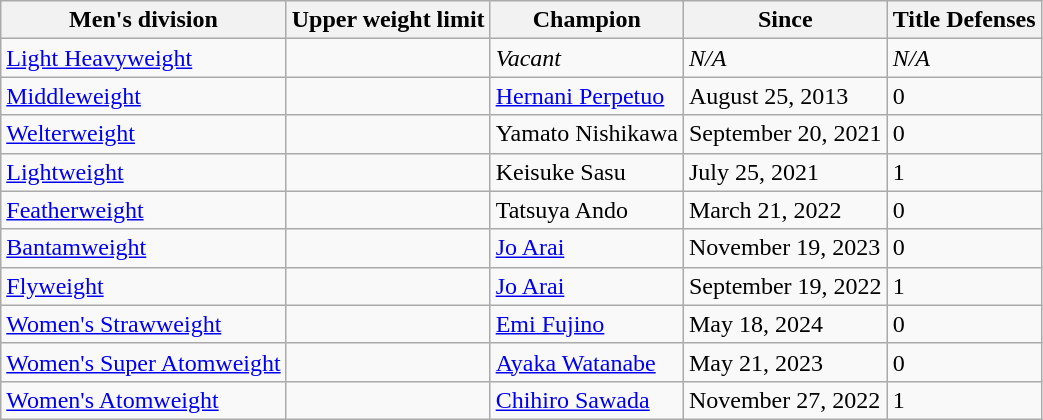<table class="wikitable">
<tr>
<th>Men's division</th>
<th>Upper weight limit</th>
<th>Champion</th>
<th>Since</th>
<th>Title Defenses</th>
</tr>
<tr>
<td><a href='#'>Light Heavyweight</a></td>
<td></td>
<td><em>Vacant</em></td>
<td><em>N/A</em></td>
<td><em>N/A</em></td>
</tr>
<tr>
<td><a href='#'>Middleweight</a></td>
<td></td>
<td> <a href='#'>Hernani Perpetuo</a></td>
<td>August 25, 2013</td>
<td>0</td>
</tr>
<tr>
<td><a href='#'>Welterweight</a></td>
<td></td>
<td> Yamato Nishikawa</td>
<td>September 20, 2021</td>
<td>0</td>
</tr>
<tr>
<td><a href='#'>Lightweight</a></td>
<td></td>
<td> Keisuke Sasu</td>
<td>July 25, 2021</td>
<td>1</td>
</tr>
<tr>
<td><a href='#'>Featherweight</a></td>
<td></td>
<td> Tatsuya Ando</td>
<td>March 21, 2022</td>
<td>0</td>
</tr>
<tr>
<td><a href='#'>Bantamweight</a></td>
<td></td>
<td> <a href='#'>Jo Arai</a></td>
<td>November 19, 2023</td>
<td>0</td>
</tr>
<tr>
<td><a href='#'>Flyweight</a></td>
<td></td>
<td> <a href='#'>Jo Arai</a></td>
<td>September 19, 2022</td>
<td>1</td>
</tr>
<tr>
<td><a href='#'>Women's Strawweight</a></td>
<td></td>
<td> <a href='#'>Emi Fujino</a></td>
<td>May 18, 2024</td>
<td>0</td>
</tr>
<tr>
<td><a href='#'>Women's Super Atomweight</a></td>
<td></td>
<td> <a href='#'>Ayaka Watanabe</a></td>
<td>May 21, 2023</td>
<td>0</td>
</tr>
<tr>
<td><a href='#'>Women's Atomweight</a></td>
<td></td>
<td> <a href='#'>Chihiro Sawada</a></td>
<td>November 27, 2022</td>
<td>1</td>
</tr>
</table>
